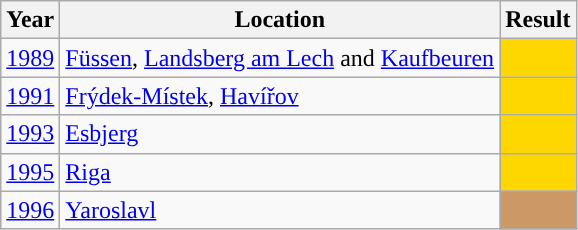<table class="wikitable" style="text-align:center;">
<tr>
<th>Year</th>
<th>Location</th>
<th>Result</th>
</tr>
<tr>
<td> <a href='#'>1989</a></td>
<td align=left><a href='#'>Füssen</a>, <a href='#'>Landsberg am Lech</a> and <a href='#'>Kaufbeuren</a></td>
<td style="background:gold"></td>
</tr>
<tr>
<td> <a href='#'>1991</a></td>
<td align=left><a href='#'>Frýdek-Místek</a>, <a href='#'>Havířov</a></td>
<td style="background:gold"></td>
</tr>
<tr>
<td> <a href='#'>1993</a></td>
<td align=left><a href='#'>Esbjerg</a></td>
<td style="background:gold"></td>
</tr>
<tr>
<td> <a href='#'>1995</a></td>
<td align=left><a href='#'>Riga</a></td>
<td style="background:gold"></td>
</tr>
<tr>
<td> <a href='#'>1996</a></td>
<td align=left><a href='#'>Yaroslavl</a></td>
<td style="background:#c96;"></td>
</tr>
</table>
